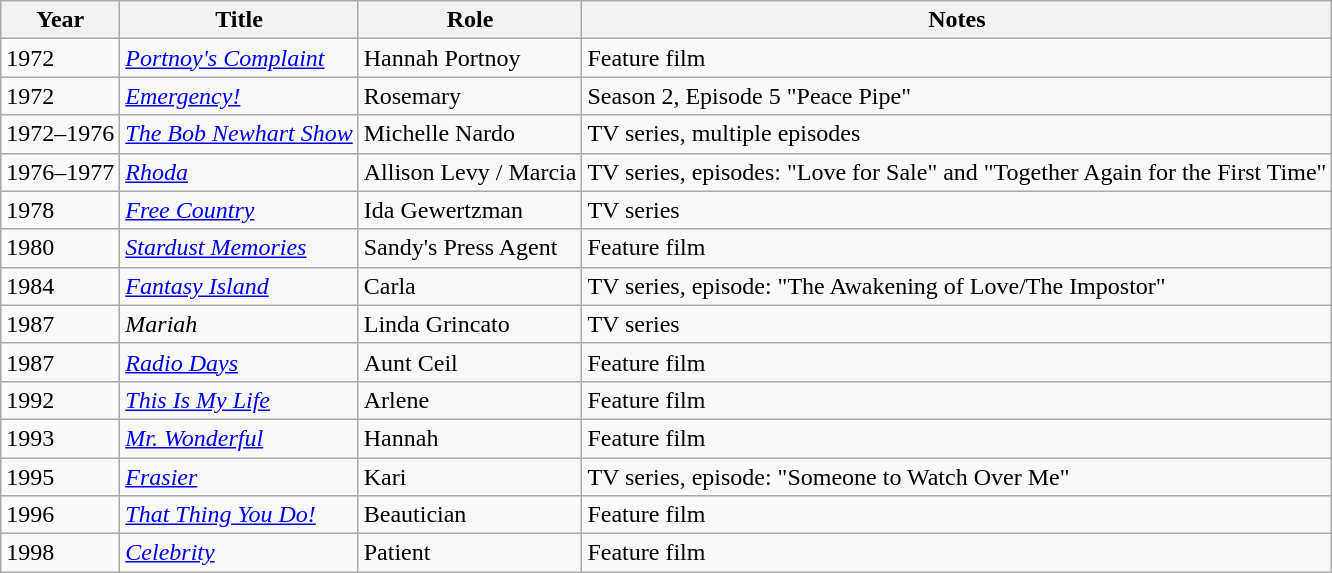<table class="wikitable sortable">
<tr>
<th>Year</th>
<th>Title</th>
<th>Role</th>
<th class="unsortable">Notes</th>
</tr>
<tr>
<td>1972</td>
<td><em><a href='#'>Portnoy's Complaint</a></em></td>
<td>Hannah Portnoy</td>
<td>Feature film</td>
</tr>
<tr>
<td>1972</td>
<td><em><a href='#'>Emergency!</a></em></td>
<td>Rosemary</td>
<td>Season 2, Episode 5 "Peace Pipe"</td>
</tr>
<tr>
<td>1972–1976</td>
<td><em><a href='#'>The Bob Newhart Show</a></em></td>
<td>Michelle Nardo</td>
<td>TV series, multiple episodes</td>
</tr>
<tr>
<td>1976–1977</td>
<td><em><a href='#'>Rhoda</a></em></td>
<td>Allison Levy / Marcia</td>
<td>TV series, episodes: "Love for Sale" and "Together Again for the First Time"</td>
</tr>
<tr>
<td>1978</td>
<td><em><a href='#'>Free Country</a></em></td>
<td>Ida Gewertzman</td>
<td>TV series</td>
</tr>
<tr>
<td>1980</td>
<td><em><a href='#'>Stardust Memories</a></em></td>
<td>Sandy's Press Agent</td>
<td>Feature film</td>
</tr>
<tr>
<td>1984</td>
<td><em><a href='#'>Fantasy Island</a></em></td>
<td>Carla</td>
<td>TV series, episode: "The Awakening of Love/The Impostor"</td>
</tr>
<tr>
<td>1987</td>
<td><em>Mariah</em></td>
<td>Linda Grincato</td>
<td>TV series</td>
</tr>
<tr>
<td>1987</td>
<td><em><a href='#'>Radio Days</a></em></td>
<td>Aunt Ceil</td>
<td>Feature film</td>
</tr>
<tr>
<td>1992</td>
<td><em><a href='#'>This Is My Life</a></em></td>
<td>Arlene</td>
<td>Feature film</td>
</tr>
<tr>
<td>1993</td>
<td><em><a href='#'>Mr. Wonderful</a></em></td>
<td>Hannah</td>
<td>Feature film</td>
</tr>
<tr>
<td>1995</td>
<td><em><a href='#'>Frasier</a></em></td>
<td>Kari</td>
<td>TV series, episode: "Someone to Watch Over Me"</td>
</tr>
<tr>
<td>1996</td>
<td><em><a href='#'>That Thing You Do!</a></em></td>
<td>Beautician</td>
<td>Feature film</td>
</tr>
<tr>
<td>1998</td>
<td><em><a href='#'>Celebrity</a></em></td>
<td>Patient</td>
<td>Feature film</td>
</tr>
</table>
